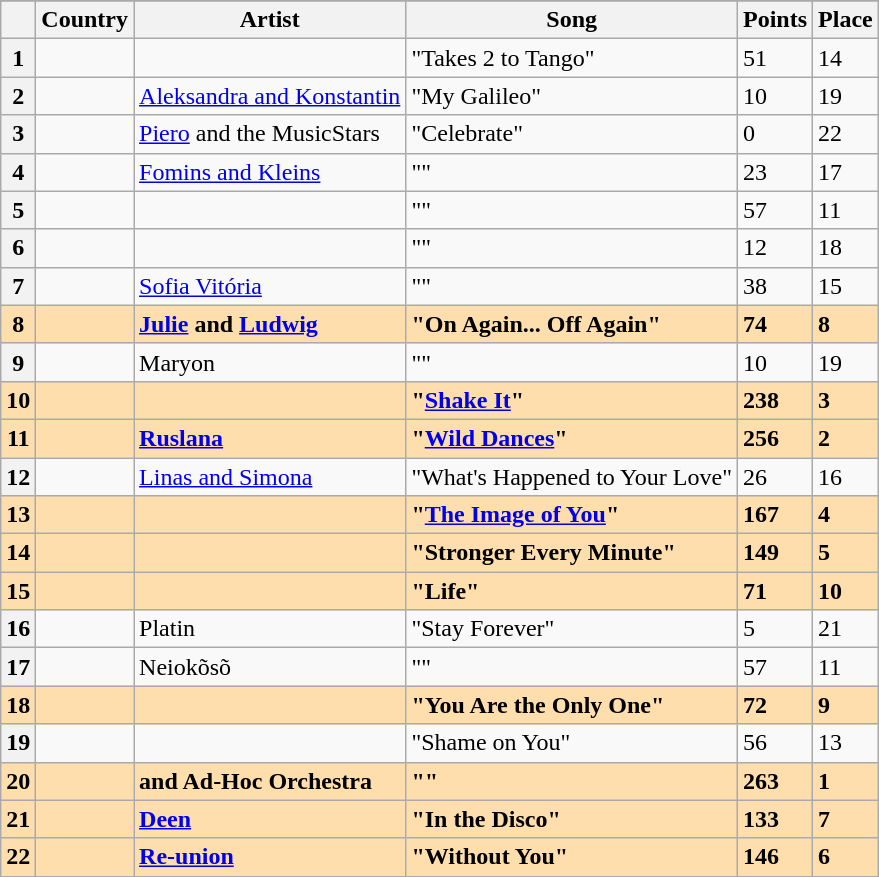<table class="sortable wikitable plainrowheaders">
<tr>
</tr>
<tr>
<th scope="col"></th>
<th scope="col">Country</th>
<th scope="col">Artist</th>
<th scope="col">Song</th>
<th scope="col">Points</th>
<th scope="col">Place</th>
</tr>
<tr>
<th scope="row" style="text-align:center;">1</th>
<td></td>
<td></td>
<td>"Takes 2 to Tango"</td>
<td>51</td>
<td>14</td>
</tr>
<tr>
<th scope="row" style="text-align:center;">2</th>
<td></td>
<td><a href='#'>Aleksandra and Konstantin</a></td>
<td>"My Galileo"</td>
<td>10</td>
<td>19</td>
</tr>
<tr>
<th scope="row" style="text-align:center;">3</th>
<td></td>
<td><a href='#'>Piero</a> and the MusicStars</td>
<td>"Celebrate"</td>
<td>0</td>
<td>22</td>
</tr>
<tr>
<th scope="row" style="text-align:center;">4</th>
<td></td>
<td><a href='#'>Fomins and Kleins</a></td>
<td>""</td>
<td>23</td>
<td>17</td>
</tr>
<tr>
<th scope="row" style="text-align:center;">5</th>
<td></td>
<td></td>
<td>""</td>
<td>57</td>
<td>11</td>
</tr>
<tr>
<th scope="row" style="text-align:center;">6</th>
<td></td>
<td></td>
<td>""</td>
<td>12</td>
<td>18</td>
</tr>
<tr>
<th scope="row" style="text-align:center;">7</th>
<td></td>
<td><a href='#'>Sofia Vitória</a></td>
<td>""</td>
<td>38</td>
<td>15</td>
</tr>
<tr style="font-weight:bold; background:navajowhite;">
<th scope="row" style="text-align:center; font-weight:bold; background:navajowhite;">8</th>
<td></td>
<td><a href='#'>Julie</a> and <a href='#'>Ludwig</a></td>
<td>"On Again... Off Again"</td>
<td>74</td>
<td>8</td>
</tr>
<tr>
<th scope="row" style="text-align:center;">9</th>
<td></td>
<td>Maryon</td>
<td>""</td>
<td>10</td>
<td>19</td>
</tr>
<tr style="font-weight:bold; background:navajowhite;">
<th scope="row" style="text-align:center; font-weight:bold; background:navajowhite;">10</th>
<td></td>
<td></td>
<td>"<a href='#'>Shake It</a>"</td>
<td>238</td>
<td>3</td>
</tr>
<tr style="font-weight:bold; background:navajowhite;">
<th scope="row" style="text-align:center; font-weight:bold; background:navajowhite;">11</th>
<td></td>
<td><a href='#'>Ruslana</a></td>
<td>"<a href='#'>Wild Dances</a>"</td>
<td>256</td>
<td>2</td>
</tr>
<tr>
<th scope="row" style="text-align:center;">12</th>
<td></td>
<td><a href='#'>Linas and Simona</a></td>
<td>"What's Happened to Your Love"</td>
<td>26</td>
<td>16</td>
</tr>
<tr style="font-weight:bold; background:navajowhite;">
<th scope="row" style="text-align:center; font-weight:bold; background:navajowhite;">13</th>
<td></td>
<td></td>
<td>"<a href='#'>The Image of You</a>"</td>
<td>167</td>
<td>4</td>
</tr>
<tr style="font-weight:bold; background:navajowhite;">
<th scope="row" style="text-align:center; font-weight:bold; background:navajowhite;">14</th>
<td></td>
<td></td>
<td>"Stronger Every Minute"</td>
<td>149</td>
<td>5</td>
</tr>
<tr style="font-weight:bold; background:navajowhite;">
<th scope="row" style="text-align:center; font-weight:bold; background:navajowhite;">15</th>
<td></td>
<td></td>
<td>"Life"</td>
<td>71</td>
<td>10</td>
</tr>
<tr>
<th scope="row" style="text-align:center;">16</th>
<td></td>
<td>Platin</td>
<td>"Stay Forever"</td>
<td>5</td>
<td>21</td>
</tr>
<tr>
<th scope="row" style="text-align:center;">17</th>
<td></td>
<td>Neiokõsõ</td>
<td>""</td>
<td>57</td>
<td>11</td>
</tr>
<tr style="font-weight:bold; background:navajowhite;">
<th scope="row" style="text-align:center; font-weight:bold; background:navajowhite;">18</th>
<td></td>
<td></td>
<td>"You Are the Only One"</td>
<td>72</td>
<td>9</td>
</tr>
<tr>
<th scope="row" style="text-align:center;">19</th>
<td></td>
<td></td>
<td>"Shame on You"</td>
<td>56</td>
<td>13</td>
</tr>
<tr style="font-weight:bold; background:navajowhite;">
<th scope="row" style="text-align:center; font-weight:bold; background:navajowhite;">20</th>
<td></td>
<td> and Ad-Hoc Orchestra</td>
<td>""</td>
<td>263</td>
<td>1</td>
</tr>
<tr style="font-weight:bold; background:navajowhite;">
<th scope="row" style="text-align:center; font-weight:bold; background:navajowhite;">21</th>
<td></td>
<td><a href='#'>Deen</a></td>
<td>"In the Disco"</td>
<td>133</td>
<td>7</td>
</tr>
<tr style="font-weight:bold; background:navajowhite;">
<th scope="row" style="text-align:center; font-weight:bold; background:navajowhite;">22</th>
<td></td>
<td><a href='#'>Re-union</a></td>
<td>"Without You"</td>
<td>146</td>
<td>6</td>
</tr>
</table>
